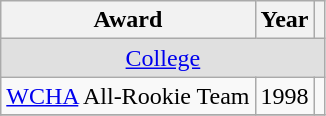<table class="wikitable">
<tr>
<th>Award</th>
<th>Year</th>
<th></th>
</tr>
<tr ALIGN="center" bgcolor="#e0e0e0">
<td colspan="3"><a href='#'>College</a></td>
</tr>
<tr>
<td><a href='#'>WCHA</a> All-Rookie Team</td>
<td>1998</td>
<td></td>
</tr>
<tr>
</tr>
</table>
